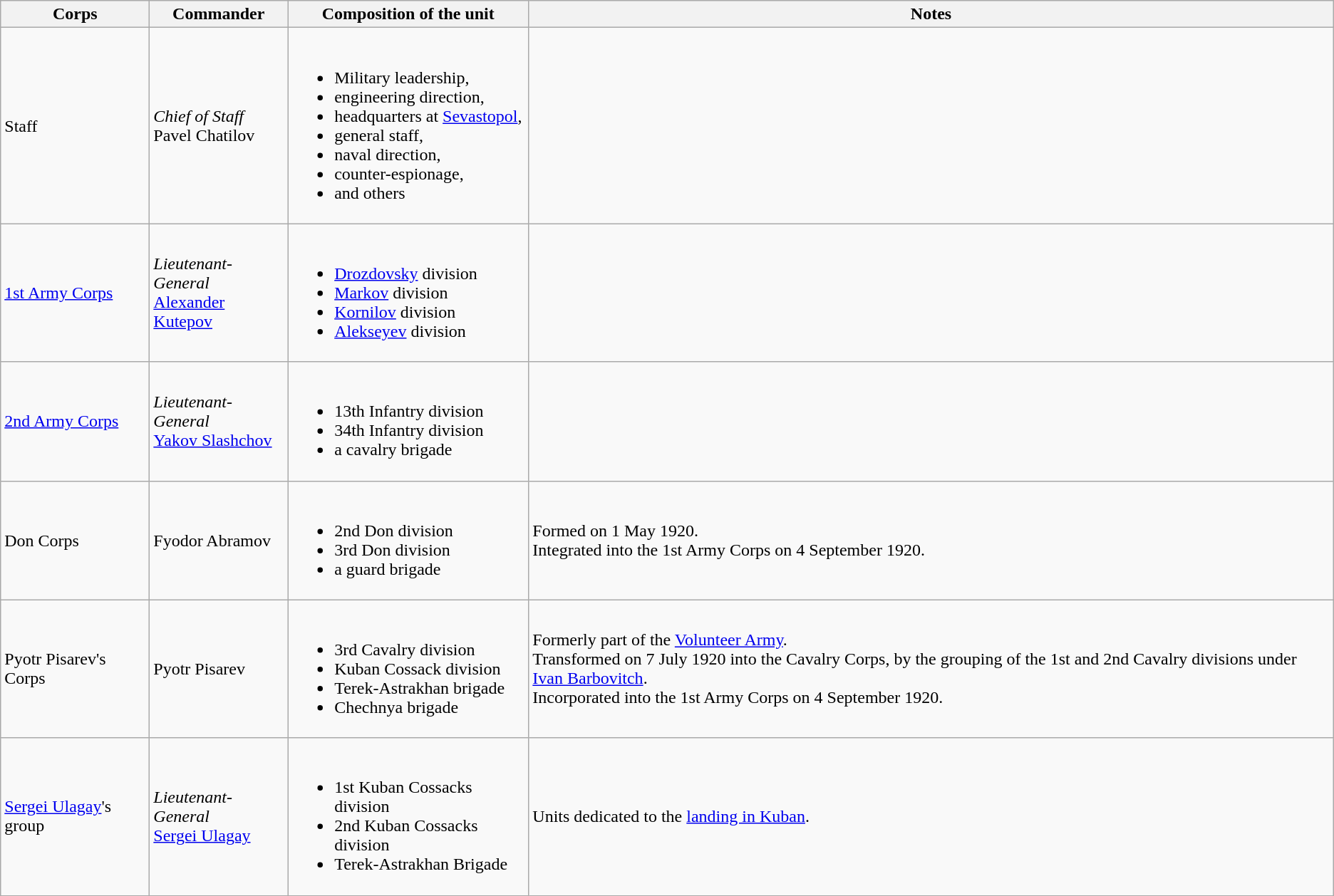<table class="wikitable">
<tr>
<th width="">Corps</th>
<th>Commander</th>
<th>Composition of the unit</th>
<th>Notes</th>
</tr>
<tr>
<td>Staff</td>
<td><em>Chief of Staff</em><br>Pavel Chatilov</td>
<td><br><ul><li>Military leadership,</li><li>engineering direction,</li><li>headquarters at <a href='#'>Sevastopol</a>,</li><li>general staff,</li><li>naval direction,</li><li>counter-espionage,</li><li>and others</li></ul></td>
<td></td>
</tr>
<tr>
<td><a href='#'>1st Army Corps</a></td>
<td><em>Lieutenant-General</em><br><a href='#'>Alexander Kutepov</a></td>
<td><br><ul><li><a href='#'>Drozdovsky</a> division</li><li><a href='#'>Markov</a> division</li><li><a href='#'>Kornilov</a> division</li><li><a href='#'>Alekseyev</a> division</li></ul></td>
<td></td>
</tr>
<tr>
<td><a href='#'>2nd Army Corps</a></td>
<td><em>Lieutenant-General</em><br><a href='#'>Yakov Slashchov</a></td>
<td><br><ul><li>13th Infantry division</li><li>34th Infantry division</li><li>a cavalry brigade</li></ul></td>
<td></td>
</tr>
<tr>
<td>Don Corps</td>
<td>Fyodor Abramov</td>
<td><br><ul><li>2nd Don division</li><li>3rd Don division</li><li>a guard brigade</li></ul></td>
<td>Formed on 1 May 1920.<br>Integrated into the 1st Army Corps on 4 September 1920.</td>
</tr>
<tr>
<td>Pyotr Pisarev's Corps</td>
<td>Pyotr Pisarev</td>
<td><br><ul><li>3rd Cavalry division</li><li>Kuban Cossack division</li><li>Terek-Astrakhan brigade</li><li>Chechnya brigade</li></ul></td>
<td>Formerly part of the <a href='#'>Volunteer Army</a>.<br>Transformed on 7 July 1920 into the Cavalry Corps, by the grouping of the 1st and 2nd Cavalry divisions under <a href='#'>Ivan Barbovitch</a>.<br>Incorporated into the 1st Army Corps on 4 September 1920.</td>
</tr>
<tr>
<td><a href='#'>Sergei Ulagay</a>'s group</td>
<td><em>Lieutenant-General</em><br><a href='#'>Sergei Ulagay</a></td>
<td><br><ul><li>1st Kuban Cossacks division</li><li>2nd Kuban Cossacks division</li><li>Terek-Astrakhan Brigade</li></ul></td>
<td>Units dedicated to the <a href='#'>landing in Kuban</a>.</td>
</tr>
</table>
